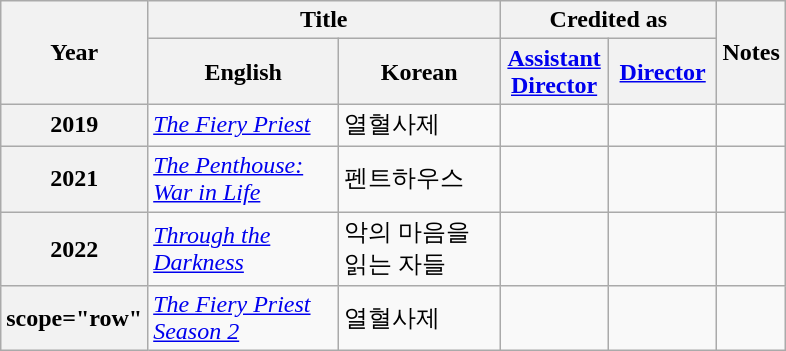<table class="wikitable sortable plainrowheaders">
<tr>
<th rowspan="2" style="width:33px;">Year</th>
<th colspan="2">Title</th>
<th colspan="2">Credited as</th>
<th rowspan="2" class="unsortable">Notes</th>
</tr>
<tr>
<th width="120">English</th>
<th width="100">Korean</th>
<th width="65" class="unsortable"><a href='#'>Assistant Director</a></th>
<th width="65" class="unsortable"><a href='#'>Director</a></th>
</tr>
<tr>
<th scope="row">2019</th>
<td><em><a href='#'>The Fiery Priest</a></em></td>
<td>열혈사제</td>
<td></td>
<td></td>
<td></td>
</tr>
<tr>
<th scope="row">2021</th>
<td><em><a href='#'>The Penthouse: War in Life</a></em></td>
<td>펜트하우스</td>
<td></td>
<td></td>
<td></td>
</tr>
<tr>
<th scope="row">2022</th>
<td><em><a href='#'>Through the Darkness</a></em></td>
<td>악의 마음을 읽는 자들</td>
<td></td>
<td></td>
<td></td>
</tr>
<tr>
<th>scope="row" </th>
<td><em><a href='#'>The Fiery Priest Season 2</a></em></td>
<td>열혈사제</td>
<td></td>
<td></td>
<td></td>
</tr>
</table>
